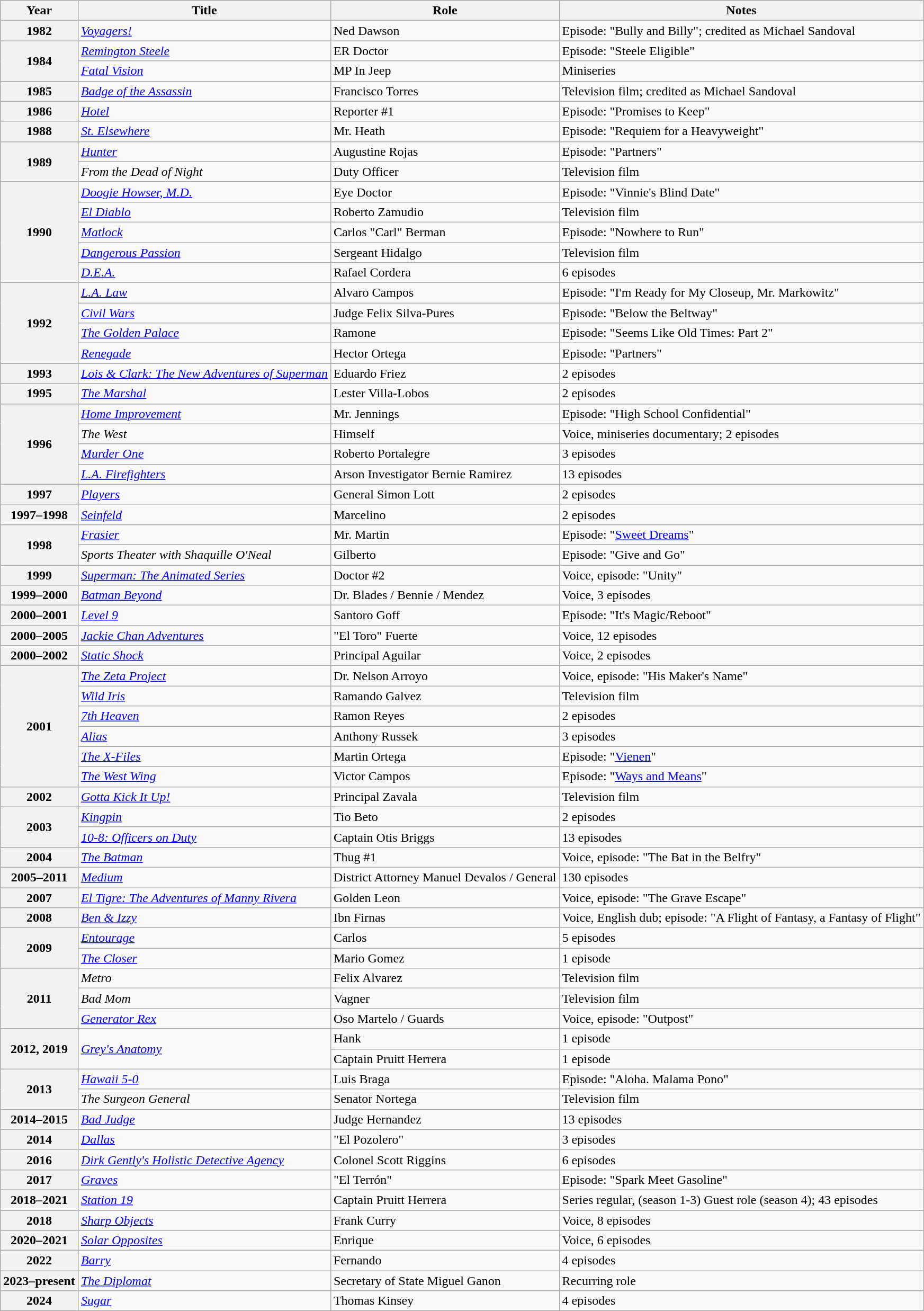<table class="wikitable sortable plainrowheaders">
<tr>
<th scope="col">Year</th>
<th scope="col">Title</th>
<th scope="col">Role</th>
<th scope="col">Notes</th>
</tr>
<tr>
<th scope="row">1982</th>
<td><em><a href='#'>Voyagers!</a></em></td>
<td>Ned Dawson</td>
<td>Episode: "Bully and Billy"; credited as Michael Sandoval</td>
</tr>
<tr>
<th scope="row" rowspan="2">1984</th>
<td><em><a href='#'>Remington Steele</a></em></td>
<td>ER Doctor</td>
<td>Episode: "Steele Eligible"</td>
</tr>
<tr>
<td><em><a href='#'>Fatal Vision</a></em></td>
<td>MP In Jeep</td>
<td>Miniseries</td>
</tr>
<tr>
<th scope="row">1985</th>
<td><em><a href='#'>Badge of the Assassin</a></em></td>
<td>Francisco Torres</td>
<td>Television film; credited as Michael Sandoval</td>
</tr>
<tr>
<th scope="row">1986</th>
<td><em><a href='#'>Hotel</a></em></td>
<td>Reporter #1</td>
<td>Episode: "Promises to Keep"</td>
</tr>
<tr>
<th scope="row">1988</th>
<td><em><a href='#'>St. Elsewhere</a></em></td>
<td>Mr. Heath</td>
<td>Episode: "Requiem for a Heavyweight"</td>
</tr>
<tr>
<th scope="row" rowspan="2">1989</th>
<td><em><a href='#'>Hunter</a></em></td>
<td>Augustine Rojas</td>
<td>Episode: "Partners"</td>
</tr>
<tr>
<td><em>From the Dead of Night</em></td>
<td>Duty Officer</td>
<td>Television film</td>
</tr>
<tr>
<th scope="row" rowspan="5">1990</th>
<td><em><a href='#'>Doogie Howser, M.D.</a></em></td>
<td>Eye Doctor</td>
<td>Episode: "Vinnie's Blind Date"</td>
</tr>
<tr>
<td><em><a href='#'>El Diablo</a></em></td>
<td>Roberto Zamudio</td>
<td>Television film</td>
</tr>
<tr>
<td><em><a href='#'>Matlock</a></em></td>
<td>Carlos "Carl" Berman</td>
<td>Episode: "Nowhere to Run"</td>
</tr>
<tr>
<td><em><a href='#'>Dangerous Passion</a></em></td>
<td>Sergeant Hidalgo</td>
<td>Television film</td>
</tr>
<tr>
<td><em><a href='#'>D.E.A.</a></em></td>
<td>Rafael Cordera</td>
<td>6 episodes</td>
</tr>
<tr>
<th scope="row" rowspan="4">1992</th>
<td><em><a href='#'>L.A. Law</a></em></td>
<td>Alvaro Campos</td>
<td>Episode: "I'm Ready for My Closeup, Mr. Markowitz"</td>
</tr>
<tr>
<td><em><a href='#'>Civil Wars</a></em></td>
<td>Judge Felix Silva-Pures</td>
<td>Episode: "Below the Beltway"</td>
</tr>
<tr>
<td data-sort-value="Golden Palace, The"><em><a href='#'>The Golden Palace</a></em></td>
<td>Ramone</td>
<td>Episode: "Seems Like Old Times: Part 2"</td>
</tr>
<tr>
<td><em><a href='#'>Renegade</a></em></td>
<td>Hector Ortega</td>
<td>Episode: "Partners"</td>
</tr>
<tr>
<th scope="row">1993</th>
<td><em><a href='#'>Lois & Clark: The New Adventures of Superman</a></em></td>
<td>Eduardo Friez</td>
<td>2 episodes</td>
</tr>
<tr>
<th scope="row">1995</th>
<td data-sort-value="Marshal, The"><em><a href='#'>The Marshal</a></em></td>
<td>Lester Villa-Lobos</td>
<td>2 episodes</td>
</tr>
<tr>
<th scope="row" rowspan="4">1996</th>
<td><em><a href='#'>Home Improvement</a></em></td>
<td>Mr. Jennings</td>
<td>Episode: "High School Confidential"</td>
</tr>
<tr>
<td data-sort-value="West, The"><em>The West</em></td>
<td>Himself</td>
<td>Voice, miniseries documentary; 2 episodes</td>
</tr>
<tr>
<td><em><a href='#'>Murder One</a></em></td>
<td>Roberto Portalegre</td>
<td>3 episodes</td>
</tr>
<tr>
<td><em><a href='#'>L.A. Firefighters</a></em></td>
<td>Arson Investigator Bernie Ramirez</td>
<td>13 episodes</td>
</tr>
<tr>
<th scope="row">1997</th>
<td><em><a href='#'>Players</a></em></td>
<td>General Simon Lott</td>
<td>2 episodes</td>
</tr>
<tr>
<th scope="row">1997–1998</th>
<td><em><a href='#'>Seinfeld</a></em></td>
<td>Marcelino</td>
<td>2 episodes</td>
</tr>
<tr>
<th scope="row" rowspan="2">1998</th>
<td><em><a href='#'>Frasier</a></em></td>
<td>Mr. Martin</td>
<td>Episode: "<a href='#'>Sweet Dreams</a>"</td>
</tr>
<tr>
<td><em>Sports Theater with Shaquille O'Neal</em></td>
<td>Gilberto</td>
<td>Episode: "Give and Go"</td>
</tr>
<tr>
<th scope="row">1999</th>
<td><em><a href='#'>Superman: The Animated Series</a></em></td>
<td>Doctor #2</td>
<td>Voice, episode: "Unity"</td>
</tr>
<tr>
<th scope="row">1999–2000</th>
<td><em><a href='#'>Batman Beyond</a></em></td>
<td>Dr. Blades / Bennie / Mendez</td>
<td>Voice, 3 episodes</td>
</tr>
<tr>
<th scope="row">2000–2001</th>
<td><em><a href='#'>Level 9</a></em></td>
<td>Santoro Goff</td>
<td>Episode: "It's Magic/Reboot"</td>
</tr>
<tr>
<th scope="row">2000–2005</th>
<td><em><a href='#'>Jackie Chan Adventures</a></em></td>
<td>"El Toro" Fuerte</td>
<td>Voice, 12 episodes</td>
</tr>
<tr>
<th scope="row">2000–2002</th>
<td><em><a href='#'>Static Shock</a></em></td>
<td>Principal Aguilar</td>
<td>Voice, 2 episodes</td>
</tr>
<tr>
<th scope="row" rowspan="6">2001</th>
<td><em><a href='#'>The Zeta Project</a></em></td>
<td>Dr. Nelson Arroyo</td>
<td>Voice, episode: "His Maker's Name"</td>
</tr>
<tr>
<td><em><a href='#'>Wild Iris</a></em></td>
<td>Ramando Galvez</td>
<td>Television film</td>
</tr>
<tr>
<td><em><a href='#'>7th Heaven</a></em></td>
<td>Ramon Reyes</td>
<td>2 episodes</td>
</tr>
<tr>
<td><em><a href='#'>Alias</a></em></td>
<td>Anthony Russek</td>
<td>3 episodes</td>
</tr>
<tr>
<td data-sort-value="X-Files, The"><em><a href='#'>The X-Files</a></em></td>
<td>Martin Ortega</td>
<td>Episode: "<a href='#'>Vienen</a>"</td>
</tr>
<tr>
<td data-sort-value="West Wing, The"><em><a href='#'>The West Wing</a></em></td>
<td>Victor Campos</td>
<td>Episode: "<a href='#'>Ways and Means</a>"</td>
</tr>
<tr>
<th scope="row">2002</th>
<td><em><a href='#'>Gotta Kick It Up!</a></em></td>
<td>Principal Zavala</td>
<td>Television film</td>
</tr>
<tr>
<th scope="row" rowspan="2">2003</th>
<td><em><a href='#'>Kingpin</a></em></td>
<td>Tio Beto</td>
<td>2 episodes</td>
</tr>
<tr>
<td><em><a href='#'>10-8: Officers on Duty</a></em></td>
<td>Captain Otis Briggs</td>
<td>13 episodes</td>
</tr>
<tr>
<th scope="row">2004</th>
<td><em><a href='#'>The Batman</a></em></td>
<td>Thug #1</td>
<td>Voice, episode: "The Bat in the Belfry"</td>
</tr>
<tr>
<th scope="row">2005–2011</th>
<td><em><a href='#'>Medium</a></em></td>
<td>District Attorney Manuel Devalos / General</td>
<td>130 episodes</td>
</tr>
<tr>
<th scope="row">2007</th>
<td><em><a href='#'>El Tigre: The Adventures of Manny Rivera</a></em></td>
<td>Golden Leon</td>
<td>Voice, episode: "The Grave Escape"</td>
</tr>
<tr>
<th scope="row">2008</th>
<td><em><a href='#'>Ben & Izzy</a></em></td>
<td>Ibn Firnas</td>
<td>Voice, English dub; episode: "A Flight of Fantasy, a Fantasy of Flight"</td>
</tr>
<tr>
<th scope="row" rowspan="2">2009</th>
<td><em><a href='#'>Entourage</a></em></td>
<td>Carlos</td>
<td>5 episodes</td>
</tr>
<tr>
<td><em><a href='#'>The Closer</a></em></td>
<td>Mario Gomez</td>
<td>1 episode</td>
</tr>
<tr>
<th scope="row" rowspan="3">2011</th>
<td><em>Metro</em></td>
<td>Felix Alvarez</td>
<td>Television film</td>
</tr>
<tr>
<td><em>Bad Mom</em></td>
<td>Vagner</td>
<td>Television film</td>
</tr>
<tr>
<td><em><a href='#'>Generator Rex</a></em></td>
<td>Oso Martelo / Guards</td>
<td>Voice, episode: "Outpost"</td>
</tr>
<tr>
<th rowspan="2" scope="row">2012, 2019</th>
<td rowspan="2"><em><a href='#'>Grey's Anatomy</a></em></td>
<td>Hank</td>
<td>1 episode</td>
</tr>
<tr>
<td>Captain Pruitt Herrera</td>
<td>1 episode</td>
</tr>
<tr>
<th scope="row" rowspan="2">2013</th>
<td><em><a href='#'>Hawaii 5-0</a></em></td>
<td>Luis Braga</td>
<td>Episode: "Aloha. Malama Pono"</td>
</tr>
<tr>
<td data-sort-value="Surgeon General, The"><em>The Surgeon General</em></td>
<td>Senator Nortega</td>
<td>Television film</td>
</tr>
<tr>
<th scope="row">2014–2015</th>
<td><em><a href='#'>Bad Judge</a></em></td>
<td>Judge Hernandez</td>
<td>13 episodes</td>
</tr>
<tr>
<th scope="row">2014</th>
<td><em><a href='#'>Dallas</a></em></td>
<td>"El Pozolero"</td>
<td>3 episodes</td>
</tr>
<tr>
<th scope="row">2016</th>
<td><em><a href='#'>Dirk Gently's Holistic Detective Agency</a></em></td>
<td>Colonel Scott Riggins</td>
<td>6 episodes</td>
</tr>
<tr>
<th scope="row">2017</th>
<td><em><a href='#'>Graves</a></em></td>
<td>"El Terrón"</td>
<td>Episode: "Spark Meet Gasoline"</td>
</tr>
<tr>
<th scope="row">2018–2021</th>
<td><em><a href='#'>Station 19</a></em></td>
<td>Captain Pruitt Herrera</td>
<td>Series regular, (season 1-3) Guest role (season 4); 43 episodes</td>
</tr>
<tr>
<th scope="row">2018</th>
<td><em><a href='#'>Sharp Objects</a></em></td>
<td>Frank Curry</td>
<td>Voice, 8 episodes</td>
</tr>
<tr>
<th scope="row">2020–2021</th>
<td><em><a href='#'>Solar Opposites</a></em></td>
<td>Enrique</td>
<td>Voice, 6 episodes</td>
</tr>
<tr>
<th scope="row">2022</th>
<td><em><a href='#'>Barry</a></em></td>
<td>Fernando</td>
<td>4 episodes</td>
</tr>
<tr>
<th scope="row">2023–present</th>
<td><em><a href='#'>The Diplomat</a></em></td>
<td>Secretary of State Miguel Ganon</td>
<td>Recurring role</td>
</tr>
<tr>
<th scope="row">2024</th>
<td><em><a href='#'>Sugar</a></em></td>
<td>Thomas Kinsey</td>
<td>4 episodes</td>
</tr>
</table>
